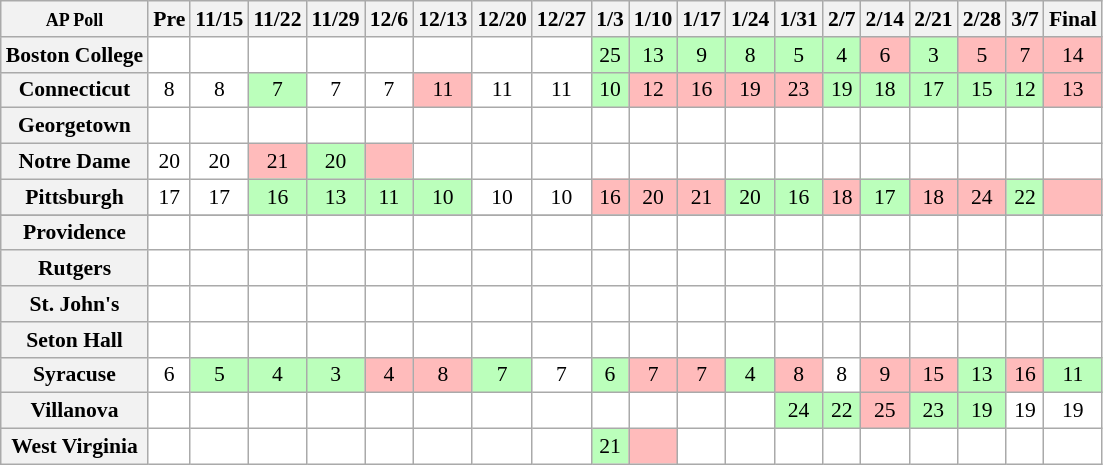<table class="wikitable" style="white-space:nowrap;font-size:90%;">
<tr>
<th><small>AP Poll</small></th>
<th>Pre</th>
<th>11/15</th>
<th>11/22</th>
<th>11/29</th>
<th>12/6</th>
<th>12/13</th>
<th>12/20</th>
<th>12/27</th>
<th>1/3</th>
<th>1/10</th>
<th>1/17</th>
<th>1/24</th>
<th>1/31</th>
<th>2/7</th>
<th>2/14</th>
<th>2/21</th>
<th>2/28</th>
<th>3/7</th>
<th>Final</th>
</tr>
<tr style="text-align:center;">
<th style="text-align:left;">Boston College</th>
<td style="background:#fff;"></td>
<td style="background:#fff;"></td>
<td style="background:#fff;"></td>
<td style="background:#fff;"></td>
<td style="background:#fff;"></td>
<td style="background:#fff;"></td>
<td style="background:#fff;"></td>
<td style="background:#fff;"></td>
<td style="background:#bfb;">25</td>
<td style="background:#bfb;">13</td>
<td style="background:#bfb;">9</td>
<td style="background:#bfb;">8</td>
<td style="background:#bfb;">5</td>
<td style="background:#bfb;">4</td>
<td style="background:#fbb;">6</td>
<td style="background:#bfb;">3</td>
<td style="background:#fbb;">5</td>
<td style="background:#fbb;">7</td>
<td style="background:#fbb;">14</td>
</tr>
<tr style="text-align:center;">
<th>Connecticut</th>
<td style="background:#fff;">8</td>
<td style="background:#fff;">8</td>
<td style="background:#bfb;">7</td>
<td style="background:#fff;">7</td>
<td style="background:#fff;">7</td>
<td style="background:#fbb;">11</td>
<td style="background:#fff;">11</td>
<td style="background:#fff;">11</td>
<td style="background:#bfb;">10</td>
<td style="background:#fbb;">12</td>
<td style="background:#fbb;">16</td>
<td style="background:#fbb;">19</td>
<td style="background:#fbb;">23</td>
<td style="background:#bfb;">19</td>
<td style="background:#bfb;">18</td>
<td style="background:#bfb;">17</td>
<td style="background:#bfb;">15</td>
<td style="background:#bfb;">12</td>
<td style="background:#fbb;">13</td>
</tr>
<tr style="text-align:center;">
<th>Georgetown</th>
<td style="background:#fff;"></td>
<td style="background:#fff;"></td>
<td style="background:#fff;"></td>
<td style="background:#fff;"></td>
<td style="background:#fff;"></td>
<td style="background:#fff;"></td>
<td style="background:#fff;"></td>
<td style="background:#fff;"></td>
<td style="background:#fff;"></td>
<td style="background:#fff;"></td>
<td style="background:#fff;"></td>
<td style="background:#fff;"></td>
<td style="background:#fff;"></td>
<td style="background:#fff;"></td>
<td style="background:#fff;"></td>
<td style="background:#fff;"></td>
<td style="background:#fff;"></td>
<td style="background:#fff;"></td>
<td style="background:#fff;"></td>
</tr>
<tr style="text-align:center;">
<th>Notre Dame</th>
<td style="background:#fff;">20</td>
<td style="background:#fff;">20</td>
<td style="background:#fbb;">21</td>
<td style="background:#bfb;">20</td>
<td style="background:#fbb;"></td>
<td style="background:#fff;"></td>
<td style="background:#fff;"></td>
<td style="background:#fff;"></td>
<td style="background:#fff;"></td>
<td style="background:#fff;"></td>
<td style="background:#fff;"></td>
<td style="background:#fff;"></td>
<td style="background:#fff;"></td>
<td style="background:#fff;"></td>
<td style="background:#fff;"></td>
<td style="background:#fff;"></td>
<td style="background:#fff;"></td>
<td style="background:#fff;"></td>
<td style="background:#fff;"></td>
</tr>
<tr style="text-align:center;">
<th>Pittsburgh</th>
<td style="background:#fff;">17</td>
<td style="background:#fff;">17</td>
<td style="background:#bfb;">16</td>
<td style="background:#bfb;">13</td>
<td style="background:#bfb;">11</td>
<td style="background:#bfb;">10</td>
<td style="background:#fff;">10</td>
<td style="background:#fff;">10</td>
<td style="background:#fbb;">16</td>
<td style="background:#fbb;">20</td>
<td style="background:#fbb;">21</td>
<td style="background:#bfb;">20</td>
<td style="background:#bfb;">16</td>
<td style="background:#fbb;">18</td>
<td style="background:#bfb;">17</td>
<td style="background:#fbb;">18</td>
<td style="background:#fbb;">24</td>
<td style="background:#bfb;">22</td>
<td style="background:#fbb;"></td>
</tr>
<tr style="text-align:center;">
</tr>
<tr style="text-align:center;">
<th>Providence</th>
<td style="background:#fff;"></td>
<td style="background:#fff;"></td>
<td style="background:#fff;"></td>
<td style="background:#fff;"></td>
<td style="background:#fff;"></td>
<td style="background:#fff;"></td>
<td style="background:#fff;"></td>
<td style="background:#fff;"></td>
<td style="background:#fff;"></td>
<td style="background:#fff;"></td>
<td style="background:#fff;"></td>
<td style="background:#fff;"></td>
<td style="background:#fff;"></td>
<td style="background:#fff;"></td>
<td style="background:#fff;"></td>
<td style="background:#fff;"></td>
<td style="background:#fff;"></td>
<td style="background:#fff;"></td>
<td style="background:#fff;"></td>
</tr>
<tr style="text-align:center;">
<th>Rutgers</th>
<td style="background:#fff;"></td>
<td style="background:#fff;"></td>
<td style="background:#fff;"></td>
<td style="background:#fff;"></td>
<td style="background:#fff;"></td>
<td style="background:#fff;"></td>
<td style="background:#fff;"></td>
<td style="background:#fff;"></td>
<td style="background:#fff;"></td>
<td style="background:#fff;"></td>
<td style="background:#fff;"></td>
<td style="background:#fff;"></td>
<td style="background:#fff;"></td>
<td style="background:#fff;"></td>
<td style="background:#fff;"></td>
<td style="background:#fff;"></td>
<td style="background:#fff;"></td>
<td style="background:#fff;"></td>
<td style="background:#fff;"></td>
</tr>
<tr style="text-align:center;">
<th>St. John's</th>
<td style="background:#fff;"></td>
<td style="background:#fff;"></td>
<td style="background:#fff;"></td>
<td style="background:#fff;"></td>
<td style="background:#fff;"></td>
<td style="background:#fff;"></td>
<td style="background:#fff;"></td>
<td style="background:#fff;"></td>
<td style="background:#fff;"></td>
<td style="background:#fff;"></td>
<td style="background:#fff;"></td>
<td style="background:#fff;"></td>
<td style="background:#fff;"></td>
<td style="background:#fff;"></td>
<td style="background:#fff;"></td>
<td style="background:#fff;"></td>
<td style="background:#fff;"></td>
<td style="background:#fff;"></td>
<td style="background:#fff;"></td>
</tr>
<tr style="text-align:center;">
<th>Seton Hall</th>
<td style="background:#fff;"></td>
<td style="background:#fff;"></td>
<td style="background:#fff;"></td>
<td style="background:#fff;"></td>
<td style="background:#fff;"></td>
<td style="background:#fff;"></td>
<td style="background:#fff;"></td>
<td style="background:#fff;"></td>
<td style="background:#fff;"></td>
<td style="background:#fff;"></td>
<td style="background:#fff;"></td>
<td style="background:#fff;"></td>
<td style="background:#fff;"></td>
<td style="background:#fff;"></td>
<td style="background:#fff;"></td>
<td style="background:#fff;"></td>
<td style="background:#fff;"></td>
<td style="background:#fff;"></td>
<td style="background:#fff;"></td>
</tr>
<tr style="text-align:center;">
<th>Syracuse</th>
<td style="background:#fff;">6</td>
<td style="background:#bfb;">5</td>
<td style="background:#bfb;">4</td>
<td style="background:#bfb;">3</td>
<td style="background:#fbb;">4</td>
<td style="background:#fbb;">8</td>
<td style="background:#bfb;">7</td>
<td style="background:#fff;">7</td>
<td style="background:#bfb;">6</td>
<td style="background:#fbb;">7</td>
<td style="background:#fbb;">7</td>
<td style="background:#bfb;">4</td>
<td style="background:#fbb;">8</td>
<td style="background:#fff;">8</td>
<td style="background:#fbb;">9</td>
<td style="background:#fbb;">15</td>
<td style="background:#bfb;">13</td>
<td style="background:#fbb;">16</td>
<td style="background:#bfb;">11</td>
</tr>
<tr style="text-align:center;">
<th>Villanova</th>
<td style="background:#fff;"></td>
<td style="background:#fff;"></td>
<td style="background:#fff;"></td>
<td style="background:#fff;"></td>
<td style="background:#fff;"></td>
<td style="background:#fff;"></td>
<td style="background:#fff;"></td>
<td style="background:#fff;"></td>
<td style="background:#fff;"></td>
<td style="background:#fff;"></td>
<td style="background:#fff;"></td>
<td style="background:#fff;"></td>
<td style="background:#bfb;">24</td>
<td style="background:#bfb;">22</td>
<td style="background:#fbb;">25</td>
<td style="background:#bfb;">23</td>
<td style="background:#bfb;">19</td>
<td style="background:#fff;">19</td>
<td style="background:#fff;">19</td>
</tr>
<tr style="text-align:center;">
<th>West Virginia</th>
<td style="background:#fff;"></td>
<td style="background:#fff;"></td>
<td style="background:#fff;"></td>
<td style="background:#fff;"></td>
<td style="background:#fff;"></td>
<td style="background:#fff;"></td>
<td style="background:#fff;"></td>
<td style="background:#fff;"></td>
<td style="background:#bfb;">21</td>
<td style="background:#fbb;"></td>
<td style="background:#fff;"></td>
<td style="background:#fff;"></td>
<td style="background:#fff;"></td>
<td style="background:#fff;"></td>
<td style="background:#fff;"></td>
<td style="background:#fff;"></td>
<td style="background:#fff;"></td>
<td style="background:#fff;"></td>
<td style="background:#fff;"></td>
</tr>
</table>
